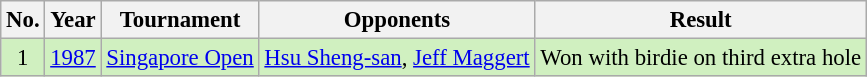<table class="wikitable" style="font-size:95%;">
<tr>
<th>No.</th>
<th>Year</th>
<th>Tournament</th>
<th>Opponents</th>
<th>Result</th>
</tr>
<tr style="background:#D0F0C0;">
<td align=center>1</td>
<td><a href='#'>1987</a></td>
<td><a href='#'>Singapore Open</a></td>
<td> <a href='#'>Hsu Sheng-san</a>,  <a href='#'>Jeff Maggert</a></td>
<td>Won with birdie on third extra hole</td>
</tr>
</table>
